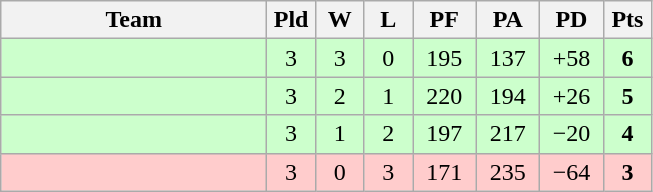<table class="wikitable" style="text-align:center;">
<tr>
<th width=170>Team</th>
<th width=25>Pld</th>
<th width=25>W</th>
<th width=25>L</th>
<th width=35>PF</th>
<th width=35>PA</th>
<th width=35>PD</th>
<th width=25>Pts</th>
</tr>
<tr style="background: #ccffcc;">
<td align="left"></td>
<td>3</td>
<td>3</td>
<td>0</td>
<td>195</td>
<td>137</td>
<td>+58</td>
<td><strong>6</strong></td>
</tr>
<tr style="background: #ccffcc;">
<td align="left"></td>
<td>3</td>
<td>2</td>
<td>1</td>
<td>220</td>
<td>194</td>
<td>+26</td>
<td><strong>5</strong></td>
</tr>
<tr style="background: #ccffcc;">
<td align="left"></td>
<td>3</td>
<td>1</td>
<td>2</td>
<td>197</td>
<td>217</td>
<td>−20</td>
<td><strong>4</strong></td>
</tr>
<tr style="background: #ffcccc;">
<td align="left"></td>
<td>3</td>
<td>0</td>
<td>3</td>
<td>171</td>
<td>235</td>
<td>−64</td>
<td><strong>3</strong></td>
</tr>
</table>
